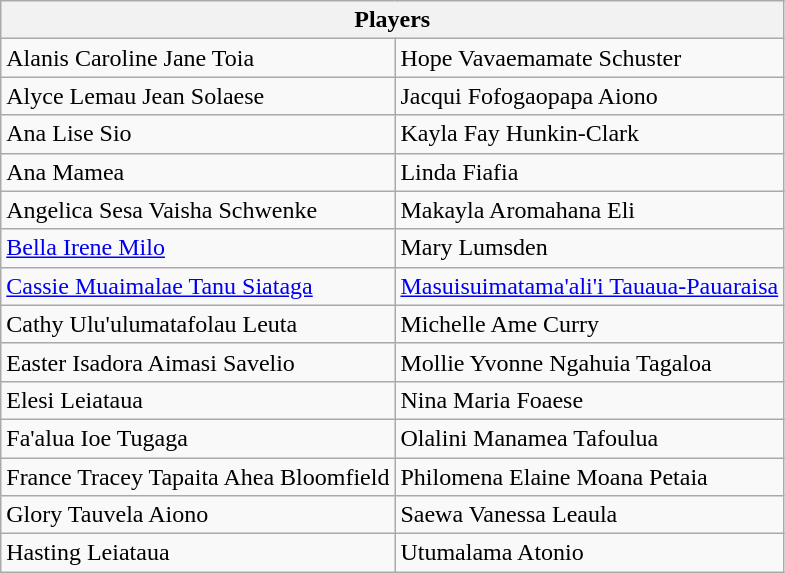<table class="wikitable">
<tr>
<th colspan="2">Players</th>
</tr>
<tr>
<td>Alanis Caroline Jane Toia</td>
<td>Hope Vavaemamate Schuster</td>
</tr>
<tr>
<td>Alyce Lemau Jean Solaese</td>
<td>Jacqui Fofogaopapa Aiono</td>
</tr>
<tr>
<td>Ana Lise Sio</td>
<td>Kayla Fay Hunkin-Clark</td>
</tr>
<tr>
<td>Ana Mamea</td>
<td>Linda Fiafia</td>
</tr>
<tr>
<td>Angelica Sesa Vaisha Schwenke</td>
<td>Makayla Aromahana Eli</td>
</tr>
<tr>
<td><a href='#'>Bella Irene Milo</a></td>
<td>Mary Lumsden</td>
</tr>
<tr>
<td><a href='#'>Cassie Muaimalae Tanu Siataga</a></td>
<td><a href='#'>Masuisuimatama'ali'i Tauaua-Pauaraisa</a></td>
</tr>
<tr>
<td>Cathy Ulu'ulumatafolau Leuta</td>
<td>Michelle Ame Curry</td>
</tr>
<tr>
<td>Easter Isadora Aimasi Savelio</td>
<td>Mollie Yvonne Ngahuia Tagaloa</td>
</tr>
<tr>
<td>Elesi Leiataua</td>
<td>Nina Maria Foaese</td>
</tr>
<tr>
<td>Fa'alua Ioe Tugaga</td>
<td>Olalini Manamea Tafoulua</td>
</tr>
<tr>
<td>France Tracey Tapaita Ahea Bloomfield</td>
<td>Philomena Elaine Moana Petaia</td>
</tr>
<tr>
<td>Glory Tauvela Aiono</td>
<td>Saewa Vanessa Leaula</td>
</tr>
<tr>
<td>Hasting Leiataua</td>
<td>Utumalama Atonio</td>
</tr>
</table>
